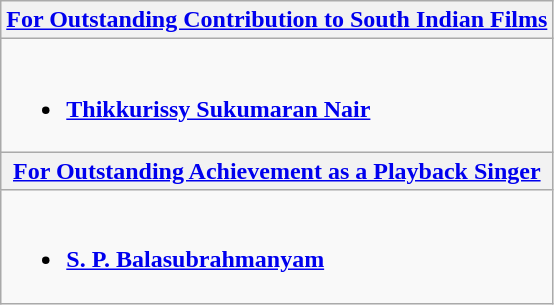<table class="wikitable">
<tr>
<th colspan=2><a href='#'>For Outstanding Contribution to South Indian Films</a></th>
</tr>
<tr>
<td colspan=2><br><ul><li><strong><a href='#'>Thikkurissy Sukumaran Nair</a></strong></li></ul></td>
</tr>
<tr>
<th colspan=2><a href='#'>For Outstanding Achievement as a Playback Singer</a></th>
</tr>
<tr>
<td colspan=2><br><ul><li><strong><a href='#'>S. P. Balasubrahmanyam</a></strong></li></ul></td>
</tr>
</table>
